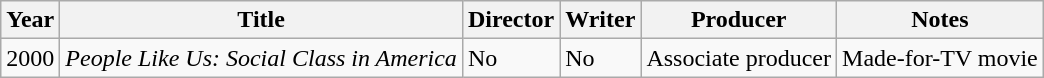<table class="wikitable">
<tr>
<th>Year</th>
<th>Title</th>
<th>Director</th>
<th>Writer</th>
<th>Producer</th>
<th>Notes</th>
</tr>
<tr>
<td>2000</td>
<td><em>People Like Us: Social Class in America</em></td>
<td>No</td>
<td>No</td>
<td>Associate producer</td>
<td>Made-for-TV movie</td>
</tr>
</table>
